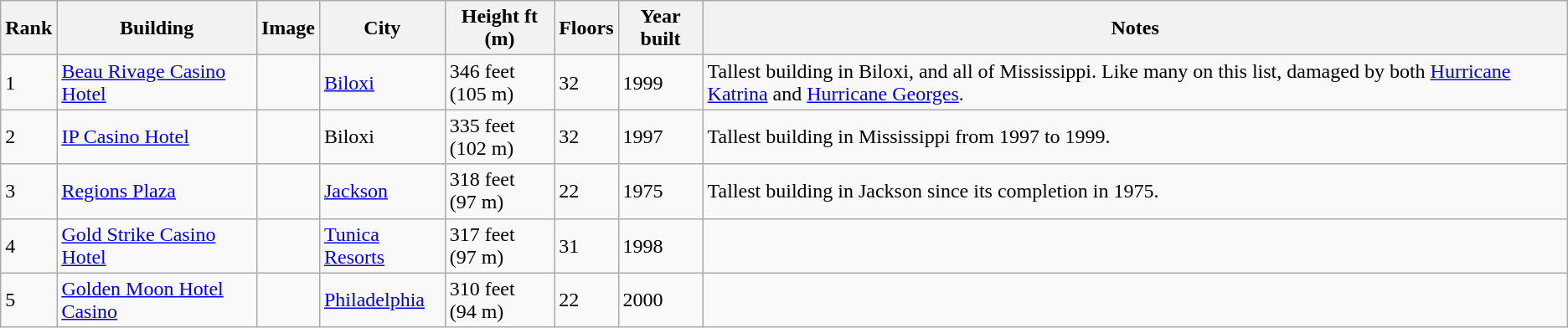<table class="wikitable sortable">
<tr>
<th>Rank</th>
<th>Building</th>
<th>Image</th>
<th>City</th>
<th>Height ft (m)</th>
<th>Floors</th>
<th>Year built</th>
<th>Notes</th>
</tr>
<tr>
<td>1</td>
<td><a href='#'>Beau Rivage Casino Hotel</a></td>
<td></td>
<td><a href='#'>Biloxi</a></td>
<td>346 feet<br>(105 m)</td>
<td>32</td>
<td>1999</td>
<td>Tallest building in Biloxi, and all of Mississippi. Like many on this list, damaged by both <a href='#'>Hurricane Katrina</a> and <a href='#'>Hurricane Georges</a>.</td>
</tr>
<tr>
<td>2</td>
<td><a href='#'>IP Casino Hotel</a></td>
<td></td>
<td>Biloxi</td>
<td>335 feet<br>(102 m)</td>
<td>32</td>
<td>1997</td>
<td>Tallest building in Mississippi from 1997 to 1999.</td>
</tr>
<tr>
<td>3</td>
<td><a href='#'>Regions Plaza</a></td>
<td></td>
<td><a href='#'>Jackson</a></td>
<td>318 feet<br>(97 m)</td>
<td>22</td>
<td>1975</td>
<td>Tallest building in Jackson since its completion in 1975.</td>
</tr>
<tr>
<td>4</td>
<td><a href='#'>Gold Strike Casino Hotel</a></td>
<td></td>
<td><a href='#'>Tunica Resorts</a></td>
<td>317 feet<br>(97 m)</td>
<td>31</td>
<td>1998</td>
<td></td>
</tr>
<tr>
<td>5</td>
<td><a href='#'>Golden Moon Hotel Casino</a></td>
<td></td>
<td><a href='#'>Philadelphia</a></td>
<td>310 feet<br>(94 m)</td>
<td>22</td>
<td>2000</td>
<td></td>
</tr>
</table>
